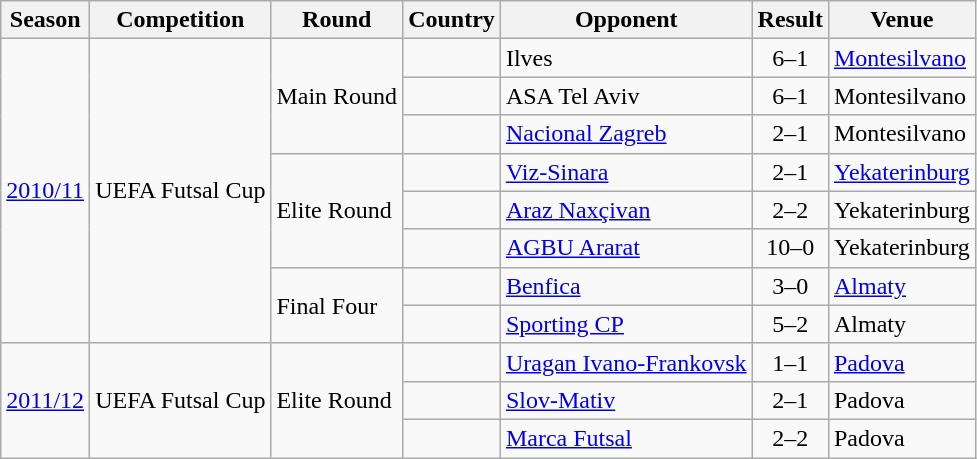<table class="wikitable">
<tr>
<th>Season</th>
<th>Competition</th>
<th>Round</th>
<th>Country</th>
<th>Opponent</th>
<th>Result</th>
<th>Venue</th>
</tr>
<tr>
<td rowspan=8><a href='#'>2010/11</a></td>
<td rowspan=8 align=center>UEFA Futsal Cup</td>
<td rowspan=3>Main Round</td>
<td align=center></td>
<td>Ilves</td>
<td align=center>6–1</td>
<td><a href='#'>Montesilvano</a></td>
</tr>
<tr>
<td align=center></td>
<td>ASA Tel Aviv</td>
<td align=center>6–1</td>
<td>Montesilvano</td>
</tr>
<tr>
<td align=center></td>
<td><a href='#'>Nacional Zagreb</a></td>
<td align=center>2–1</td>
<td>Montesilvano</td>
</tr>
<tr>
<td rowspan=3>Elite Round</td>
<td align=center></td>
<td><a href='#'>Viz-Sinara</a></td>
<td align=center>2–1</td>
<td><a href='#'>Yekaterinburg</a></td>
</tr>
<tr>
<td align=center></td>
<td><a href='#'>Araz Naxçivan</a></td>
<td align=center>2–2</td>
<td>Yekaterinburg</td>
</tr>
<tr>
<td align=center></td>
<td><a href='#'>AGBU Ararat</a></td>
<td align=center>10–0</td>
<td>Yekaterinburg</td>
</tr>
<tr>
<td rowspan=2>Final Four</td>
<td align=center></td>
<td><a href='#'>Benfica</a></td>
<td align=center>3–0</td>
<td><a href='#'>Almaty</a></td>
</tr>
<tr>
<td align=center></td>
<td><a href='#'>Sporting CP</a></td>
<td align=center>5–2</td>
<td>Almaty</td>
</tr>
<tr>
<td rowspan=3><a href='#'>2011/12</a></td>
<td rowspan=3 align=center>UEFA Futsal Cup</td>
<td rowspan=3>Elite Round</td>
<td align=center></td>
<td><a href='#'>Uragan Ivano-Frankovsk</a></td>
<td align=center>1–1</td>
<td><a href='#'>Padova</a></td>
</tr>
<tr>
<td align=center></td>
<td><a href='#'>Slov-Mativ</a></td>
<td align=center>2–1</td>
<td>Padova</td>
</tr>
<tr>
<td align=center></td>
<td><a href='#'>Marca Futsal</a></td>
<td align=center>2–2</td>
<td>Padova</td>
</tr>
</table>
